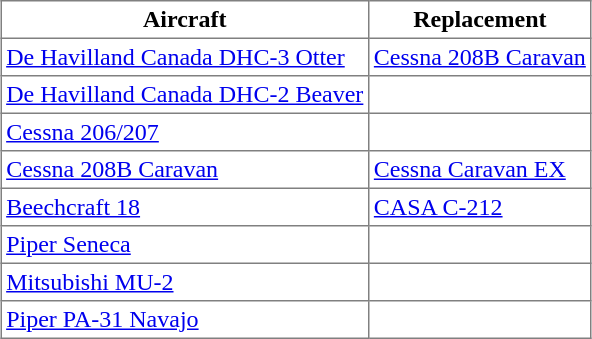<table class="toccolours sortable" border="1" cellpadding="3" style="border-collapse:collapse;margin:1em auto;">
<tr>
<th>Aircraft</th>
<th>Replacement</th>
</tr>
<tr>
<td><a href='#'>De Havilland Canada DHC-3 Otter</a></td>
<td><a href='#'>Cessna 208B Caravan</a></td>
</tr>
<tr>
<td><a href='#'>De Havilland Canada DHC-2 Beaver</a></td>
<td></td>
</tr>
<tr>
<td><a href='#'>Cessna 206/207</a></td>
<td></td>
</tr>
<tr>
<td><a href='#'>Cessna 208B Caravan</a></td>
<td><a href='#'>Cessna Caravan EX</a></td>
</tr>
<tr>
<td><a href='#'>Beechcraft 18</a></td>
<td><a href='#'>CASA C-212</a></td>
</tr>
<tr>
<td><a href='#'>Piper Seneca</a></td>
<td></td>
</tr>
<tr>
<td><a href='#'>Mitsubishi MU-2</a></td>
<td></td>
</tr>
<tr>
<td><a href='#'>Piper PA-31 Navajo</a></td>
<td></td>
</tr>
</table>
